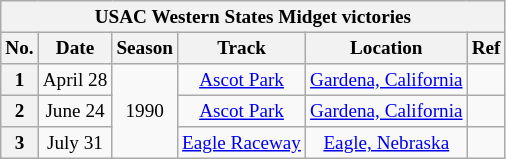<table class="wikitable collapsible collapsed" style="text-align:center; font-size:80%">
<tr>
<th colspan=45>USAC Western States Midget victories</th>
</tr>
<tr>
<th scope="col">No.</th>
<th scope="col">Date</th>
<th scope="col">Season</th>
<th scope="col">Track</th>
<th scope="col">Location</th>
<th scope="col">Ref</th>
</tr>
<tr>
<th scope="row">1</th>
<td>April 28</td>
<td rowspan=3>1990</td>
<td><a href='#'>Ascot Park</a></td>
<td><a href='#'>Gardena, California</a></td>
<td rowspan=1></td>
</tr>
<tr>
<th scope="row">2</th>
<td>June 24</td>
<td><a href='#'>Ascot Park</a></td>
<td><a href='#'>Gardena, California</a></td>
<td rowspan=1><br></td>
</tr>
<tr>
<th scope="row">3</th>
<td>July 31</td>
<td><a href='#'>Eagle Raceway</a></td>
<td><a href='#'>Eagle, Nebraska</a></td>
<td rowspan=1><br></td>
</tr>
</table>
